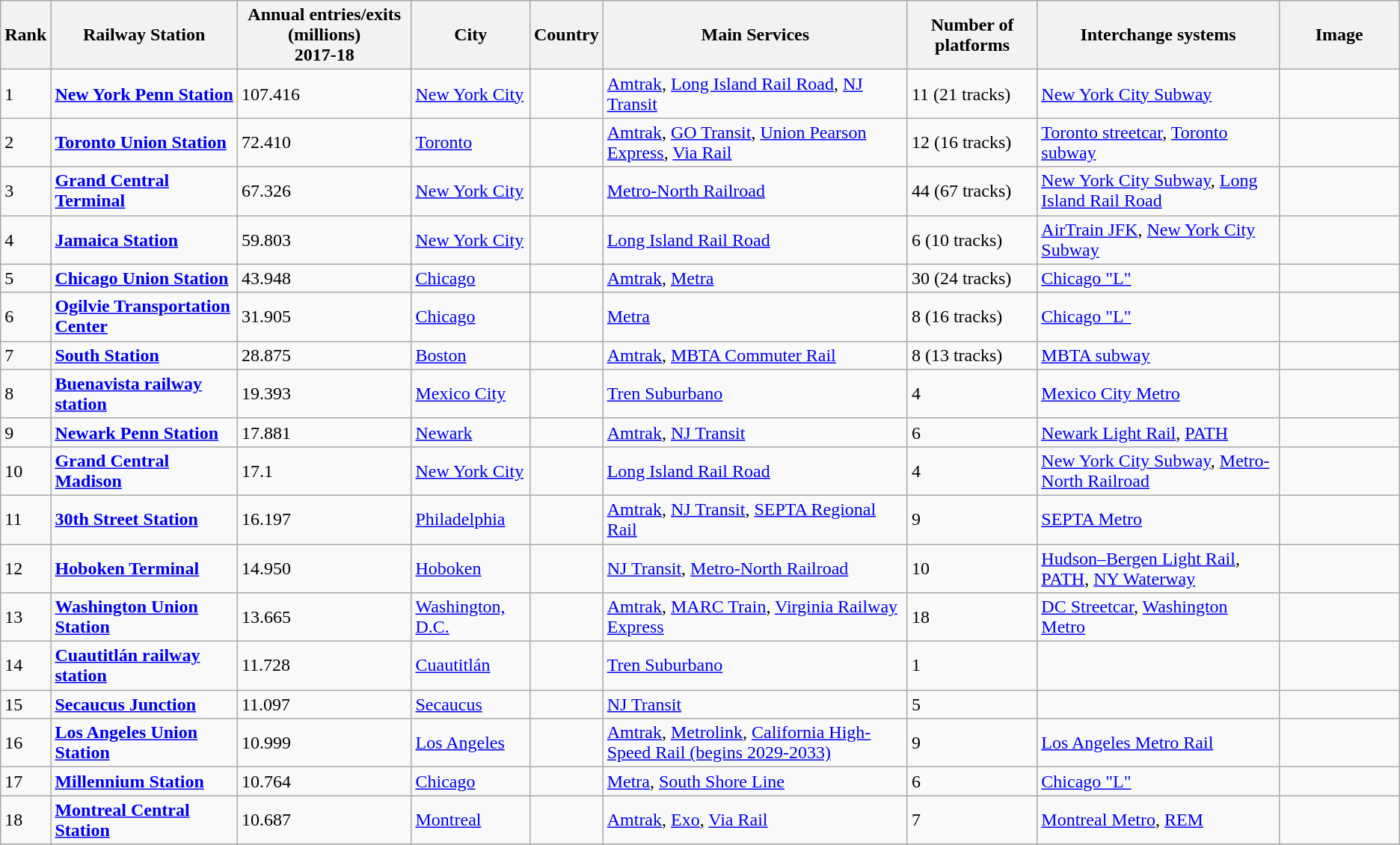<table class="wikitable sortable">
<tr>
<th>Rank</th>
<th>Railway Station</th>
<th>Annual entries/exits (millions) <br>2017-18</th>
<th>City</th>
<th>Country</th>
<th>Main Services</th>
<th>Number of platforms</th>
<th>Interchange systems</th>
<th style="width:100px;">Image</th>
</tr>
<tr>
<td>1</td>
<td><strong><a href='#'>New York Penn Station</a></strong></td>
<td>107.416</td>
<td><a href='#'>New York City</a></td>
<td></td>
<td><a href='#'>Amtrak</a>, <a href='#'>Long Island Rail Road</a>, <a href='#'>NJ Transit</a></td>
<td>11 (21 tracks)</td>
<td><a href='#'>New York City Subway</a></td>
<td></td>
</tr>
<tr>
<td>2</td>
<td><strong><a href='#'>Toronto Union Station</a></strong></td>
<td>72.410</td>
<td><a href='#'>Toronto</a></td>
<td></td>
<td><a href='#'>Amtrak</a>, <a href='#'>GO Transit</a>, <a href='#'>Union Pearson Express</a>, <a href='#'>Via Rail</a></td>
<td>12 (16 tracks)</td>
<td><a href='#'>Toronto streetcar</a>, <a href='#'>Toronto subway</a></td>
<td></td>
</tr>
<tr>
<td>3</td>
<td><strong><a href='#'>Grand Central Terminal</a></strong></td>
<td>67.326</td>
<td><a href='#'>New York City</a></td>
<td></td>
<td><a href='#'>Metro-North Railroad</a></td>
<td>44 (67 tracks)</td>
<td><a href='#'>New York City Subway</a>, <a href='#'>Long Island Rail Road</a></td>
<td></td>
</tr>
<tr>
<td>4</td>
<td><strong><a href='#'>Jamaica Station</a></strong></td>
<td>59.803</td>
<td><a href='#'>New York City</a></td>
<td></td>
<td><a href='#'>Long Island Rail Road</a></td>
<td>6 (10 tracks)</td>
<td><a href='#'>AirTrain JFK</a>, <a href='#'>New York City Subway</a></td>
<td></td>
</tr>
<tr>
<td>5</td>
<td><strong><a href='#'>Chicago Union Station</a></strong></td>
<td>43.948</td>
<td><a href='#'>Chicago</a></td>
<td></td>
<td><a href='#'>Amtrak</a>, <a href='#'>Metra</a></td>
<td>30 (24 tracks)</td>
<td><a href='#'>Chicago "L"</a></td>
<td></td>
</tr>
<tr>
<td>6</td>
<td><strong><a href='#'>Ogilvie Transportation Center</a></strong></td>
<td>31.905</td>
<td><a href='#'>Chicago</a></td>
<td></td>
<td><a href='#'>Metra</a></td>
<td>8 (16 tracks)</td>
<td><a href='#'>Chicago "L"</a></td>
<td></td>
</tr>
<tr>
<td>7</td>
<td><strong><a href='#'>South Station</a></strong></td>
<td>28.875</td>
<td><a href='#'>Boston</a></td>
<td></td>
<td><a href='#'>Amtrak</a>, <a href='#'>MBTA Commuter Rail</a></td>
<td>8 (13 tracks)</td>
<td><a href='#'>MBTA subway</a></td>
<td></td>
</tr>
<tr>
<td>8</td>
<td><strong><a href='#'>Buenavista railway station</a></strong></td>
<td>19.393</td>
<td><a href='#'>Mexico City</a></td>
<td></td>
<td><a href='#'>Tren Suburbano</a></td>
<td>4</td>
<td><a href='#'>Mexico City Metro</a></td>
<td></td>
</tr>
<tr>
<td>9</td>
<td><strong><a href='#'>Newark Penn Station</a></strong></td>
<td>17.881</td>
<td><a href='#'>Newark</a></td>
<td></td>
<td><a href='#'>Amtrak</a>, <a href='#'>NJ Transit</a></td>
<td>6</td>
<td><a href='#'>Newark Light Rail</a>, <a href='#'>PATH</a></td>
<td></td>
</tr>
<tr>
<td>10</td>
<td><strong><a href='#'>Grand Central Madison</a></strong></td>
<td>17.1</td>
<td><a href='#'>New York City</a></td>
<td></td>
<td><a href='#'>Long Island Rail Road</a></td>
<td>4</td>
<td><a href='#'>New York City Subway</a>, <a href='#'>Metro-North Railroad</a></td>
<td></td>
</tr>
<tr>
<td>11</td>
<td><strong><a href='#'>30th Street Station</a></strong></td>
<td>16.197</td>
<td><a href='#'>Philadelphia</a></td>
<td></td>
<td><a href='#'>Amtrak</a>, <a href='#'>NJ Transit</a>, <a href='#'>SEPTA Regional Rail</a></td>
<td>9</td>
<td><a href='#'>SEPTA Metro</a></td>
<td></td>
</tr>
<tr>
<td>12</td>
<td><strong><a href='#'>Hoboken Terminal</a></strong></td>
<td>14.950</td>
<td><a href='#'>Hoboken</a></td>
<td></td>
<td><a href='#'>NJ Transit</a>, <a href='#'>Metro-North Railroad</a></td>
<td>10</td>
<td><a href='#'>Hudson–Bergen Light Rail</a>, <a href='#'>PATH</a>, <a href='#'>NY Waterway</a></td>
<td></td>
</tr>
<tr>
<td>13</td>
<td><strong><a href='#'>Washington Union Station</a></strong></td>
<td>13.665</td>
<td><a href='#'>Washington, D.C.</a></td>
<td></td>
<td><a href='#'>Amtrak</a>, <a href='#'>MARC Train</a>, <a href='#'>Virginia Railway Express</a></td>
<td>18</td>
<td><a href='#'>DC Streetcar</a>, <a href='#'>Washington Metro</a></td>
<td></td>
</tr>
<tr>
<td>14</td>
<td><a href='#'><strong>Cuautitlán railway station</strong></a></td>
<td>11.728</td>
<td><a href='#'>Cuautitlán</a></td>
<td></td>
<td><a href='#'>Tren Suburbano</a></td>
<td>1</td>
<td></td>
<td></td>
</tr>
<tr>
<td>15</td>
<td><strong><a href='#'>Secaucus Junction</a></strong></td>
<td>11.097</td>
<td><a href='#'>Secaucus</a></td>
<td></td>
<td><a href='#'>NJ Transit</a></td>
<td>5</td>
<td></td>
<td></td>
</tr>
<tr>
<td>16</td>
<td><strong><a href='#'>Los Angeles Union Station</a></strong></td>
<td>10.999<br></td>
<td><a href='#'>Los Angeles</a></td>
<td></td>
<td><a href='#'>Amtrak</a>, <a href='#'>Metrolink</a>, <a href='#'>California High-Speed Rail (begins 2029-2033)</a></td>
<td>9</td>
<td><a href='#'>Los Angeles Metro Rail</a></td>
<td></td>
</tr>
<tr>
<td>17</td>
<td><strong><a href='#'>Millennium Station</a></strong></td>
<td>10.764</td>
<td><a href='#'>Chicago</a></td>
<td></td>
<td><a href='#'>Metra</a>, <a href='#'>South Shore Line</a></td>
<td>6</td>
<td><a href='#'>Chicago "L"</a></td>
<td></td>
</tr>
<tr>
<td>18</td>
<td><strong><a href='#'>Montreal Central Station</a></strong></td>
<td>10.687</td>
<td><a href='#'>Montreal</a></td>
<td></td>
<td><a href='#'>Amtrak</a>, <a href='#'>Exo</a>, <a href='#'>Via Rail</a></td>
<td>7</td>
<td><a href='#'>Montreal Metro</a>, <a href='#'>REM</a></td>
<td></td>
</tr>
<tr>
</tr>
</table>
